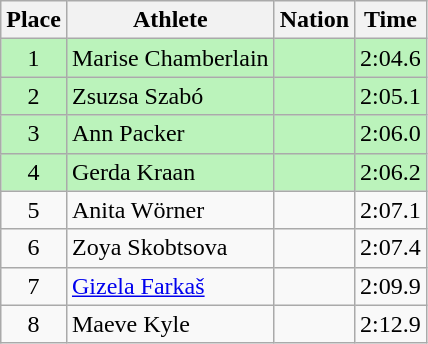<table class=wikitable>
<tr>
<th>Place</th>
<th>Athlete</th>
<th>Nation</th>
<th>Time</th>
</tr>
<tr align=center bgcolor=bbf3bb>
<td>1</td>
<td align=left>Marise Chamberlain</td>
<td align=left></td>
<td>2:04.6</td>
</tr>
<tr align=center bgcolor=bbf3bb>
<td>2</td>
<td align=left>Zsuzsa Szabó</td>
<td align=left></td>
<td>2:05.1</td>
</tr>
<tr align=center bgcolor=bbf3bb>
<td>3</td>
<td align=left>Ann Packer</td>
<td align=left></td>
<td>2:06.0</td>
</tr>
<tr align=center bgcolor=bbf3bb>
<td>4</td>
<td align=left>Gerda Kraan</td>
<td align=left></td>
<td>2:06.2</td>
</tr>
<tr align=center>
<td>5</td>
<td align=left>Anita Wörner</td>
<td align=left></td>
<td>2:07.1</td>
</tr>
<tr align=center>
<td>6</td>
<td align=left>Zoya Skobtsova</td>
<td align=left></td>
<td>2:07.4</td>
</tr>
<tr align=center>
<td>7</td>
<td align=left><a href='#'>Gizela Farkaš</a></td>
<td align=left></td>
<td>2:09.9</td>
</tr>
<tr align=center>
<td>8</td>
<td align=left>Maeve Kyle</td>
<td align=left></td>
<td>2:12.9</td>
</tr>
</table>
